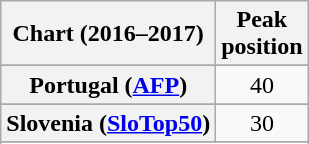<table class="wikitable sortable plainrowheaders" style="text-align:center">
<tr>
<th scope="col">Chart (2016–2017)</th>
<th scope="col">Peak<br>position</th>
</tr>
<tr>
</tr>
<tr>
</tr>
<tr>
</tr>
<tr>
</tr>
<tr>
</tr>
<tr>
</tr>
<tr>
</tr>
<tr>
</tr>
<tr>
</tr>
<tr>
</tr>
<tr>
</tr>
<tr>
</tr>
<tr>
</tr>
<tr>
</tr>
<tr>
</tr>
<tr>
</tr>
<tr>
</tr>
<tr>
</tr>
<tr>
<th scope="row">Portugal (<a href='#'>AFP</a>)</th>
<td>40</td>
</tr>
<tr>
</tr>
<tr>
</tr>
<tr>
</tr>
<tr>
<th scope="row">Slovenia (<a href='#'>SloTop50</a>)</th>
<td>30</td>
</tr>
<tr>
</tr>
<tr>
</tr>
<tr>
</tr>
<tr>
</tr>
<tr>
</tr>
<tr>
</tr>
</table>
